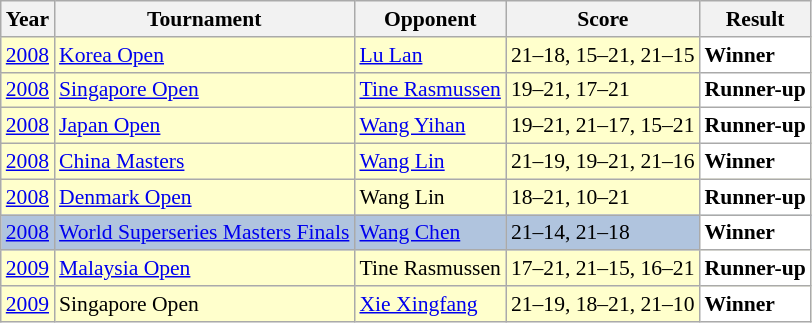<table class="sortable wikitable" style="font-size: 90%;">
<tr>
<th>Year</th>
<th>Tournament</th>
<th>Opponent</th>
<th>Score</th>
<th>Result</th>
</tr>
<tr style="background:#FFFFCC">
<td align="center"><a href='#'>2008</a></td>
<td align="left"><a href='#'>Korea Open</a></td>
<td align="left"> <a href='#'>Lu Lan</a></td>
<td align="left">21–18, 15–21, 21–15</td>
<td style="text-align:left; background:white"> <strong>Winner</strong></td>
</tr>
<tr style="background:#FFFFCC">
<td align="center"><a href='#'>2008</a></td>
<td align="left"><a href='#'>Singapore Open</a></td>
<td align="left"> <a href='#'>Tine Rasmussen</a></td>
<td align="left">19–21, 17–21</td>
<td style="text-align:left; background:white"> <strong>Runner-up</strong></td>
</tr>
<tr style="background:#FFFFCC">
<td align="center"><a href='#'>2008</a></td>
<td align="left"><a href='#'>Japan Open</a></td>
<td align="left"> <a href='#'>Wang Yihan</a></td>
<td align="left">19–21, 21–17, 15–21</td>
<td style="text-align:left; background:white"> <strong>Runner-up</strong></td>
</tr>
<tr style="background:#FFFFCC">
<td align="center"><a href='#'>2008</a></td>
<td align="left"><a href='#'>China Masters</a></td>
<td align="left"> <a href='#'>Wang Lin</a></td>
<td align="left">21–19, 19–21, 21–16</td>
<td style="text-align:left; background:white"> <strong>Winner</strong></td>
</tr>
<tr style="background:#FFFFCC">
<td align="center"><a href='#'>2008</a></td>
<td align="left"><a href='#'>Denmark Open</a></td>
<td align="left"> Wang Lin</td>
<td align="left">18–21, 10–21</td>
<td style="text-align:left; background:white"> <strong>Runner-up</strong></td>
</tr>
<tr style="background:#B0C4DE">
<td align="center"><a href='#'>2008</a></td>
<td align="left"><a href='#'>World Superseries Masters Finals</a></td>
<td align="left"> <a href='#'>Wang Chen</a></td>
<td align="left">21–14, 21–18</td>
<td style="text-align:left; background:white"> <strong>Winner</strong></td>
</tr>
<tr style="background:#FFFFCC">
<td align="center"><a href='#'>2009</a></td>
<td align="left"><a href='#'>Malaysia Open</a></td>
<td align="left"> Tine Rasmussen</td>
<td align="left">17–21, 21–15, 16–21</td>
<td style="text-align:left; background:white"> <strong>Runner-up</strong></td>
</tr>
<tr style="background:#FFFFCC">
<td align="center"><a href='#'>2009</a></td>
<td align="left">Singapore Open</td>
<td align="left"> <a href='#'>Xie Xingfang</a></td>
<td align="left">21–19, 18–21, 21–10</td>
<td style="text-align:left; background:white"> <strong>Winner</strong></td>
</tr>
</table>
